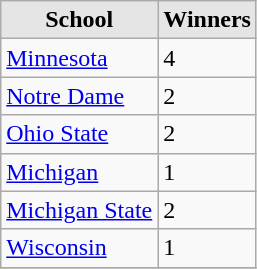<table class="wikitable">
<tr>
<th style="background:#e5e5e5;">School</th>
<th style="background:#e5e5e5;">Winners</th>
</tr>
<tr>
<td><a href='#'>Minnesota</a></td>
<td>4</td>
</tr>
<tr>
<td><a href='#'>Notre Dame</a></td>
<td>2</td>
</tr>
<tr>
<td><a href='#'>Ohio State</a></td>
<td>2</td>
</tr>
<tr>
<td><a href='#'>Michigan</a></td>
<td>1</td>
</tr>
<tr>
<td><a href='#'>Michigan State</a></td>
<td>2</td>
</tr>
<tr>
<td><a href='#'>Wisconsin</a></td>
<td>1</td>
</tr>
<tr>
</tr>
</table>
